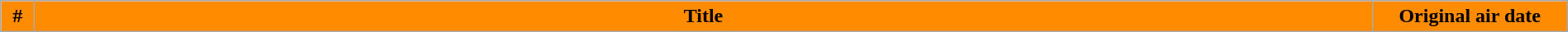<table class="wikitable plainrowheaders" style="width:100%; margin:auto; background:#FFFFFF;">
<tr>
<th style="background-color:#FF8C00;" width="20">#</th>
<th style="background-color:#FF8C00;">Title</th>
<th style="background-color:#FF8C00;" width="150">Original air date<br>



</th>
</tr>
</table>
